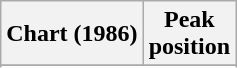<table class="wikitable sortable">
<tr>
<th>Chart (1986)</th>
<th>Peak<br>position</th>
</tr>
<tr>
</tr>
<tr>
</tr>
</table>
